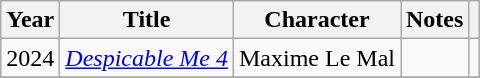<table class="wikitable">
<tr>
<th>Year</th>
<th>Title</th>
<th>Character</th>
<th>Notes</th>
<th></th>
</tr>
<tr>
<td>2024</td>
<td><em><a href='#'>Despicable Me 4</a></em></td>
<td>Maxime Le Mal</td>
<td></td>
<td></td>
</tr>
<tr>
</tr>
</table>
